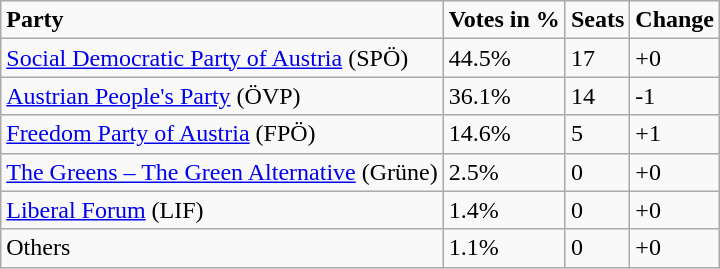<table class="wikitable">
<tr>
<td><strong>Party</strong></td>
<td><strong>Votes in %</strong></td>
<td><strong>Seats</strong></td>
<td><strong>Change</strong></td>
</tr>
<tr>
<td><a href='#'>Social Democratic Party of Austria</a> (SPÖ)</td>
<td>44.5%</td>
<td>17</td>
<td>+0</td>
</tr>
<tr>
<td><a href='#'>Austrian People's Party</a> (ÖVP)</td>
<td>36.1%</td>
<td>14</td>
<td>-1</td>
</tr>
<tr>
<td><a href='#'>Freedom Party of Austria</a> (FPÖ)</td>
<td>14.6%</td>
<td>5</td>
<td>+1</td>
</tr>
<tr>
<td><a href='#'>The Greens – The Green Alternative</a> (Grüne)</td>
<td>2.5%</td>
<td>0</td>
<td>+0</td>
</tr>
<tr>
<td><a href='#'>Liberal Forum</a> (LIF)</td>
<td>1.4%</td>
<td>0</td>
<td>+0</td>
</tr>
<tr>
<td>Others</td>
<td>1.1%</td>
<td>0</td>
<td>+0</td>
</tr>
</table>
